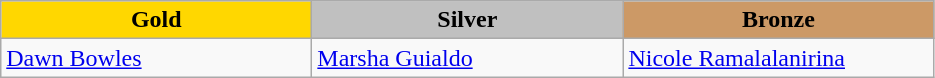<table class="wikitable" style="text-align:left">
<tr align="center">
<td width=200 bgcolor=gold><strong>Gold</strong></td>
<td width=200 bgcolor=silver><strong>Silver</strong></td>
<td width=200 bgcolor=CC9966><strong>Bronze</strong></td>
</tr>
<tr>
<td><a href='#'>Dawn Bowles</a><br><em></em></td>
<td><a href='#'>Marsha Guialdo</a><br><em></em></td>
<td><a href='#'>Nicole Ramalalanirina</a><br><em></em></td>
</tr>
</table>
